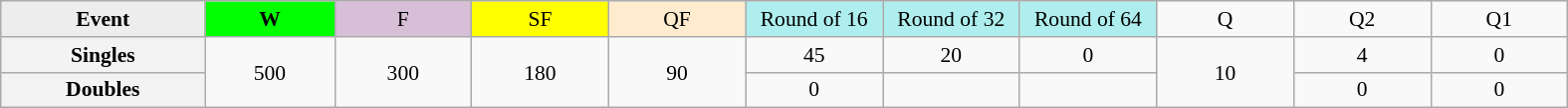<table class=wikitable style=font-size:90%;text-align:center>
<tr>
<td style="width:130px; background:#ededed;"><strong>Event</strong></td>
<td style="width:80px; background:lime;"><strong>W</strong></td>
<td style="width:85px; background:thistle;">F</td>
<td style="width:85px; background:#ff0;">SF</td>
<td style="width:85px; background:#ffebcd;">QF</td>
<td style="width:85px; background:#afeeee;">Round of 16</td>
<td style="width:85px; background:#afeeee;">Round of 32</td>
<td style="width:85px; background:#afeeee;">Round of 64</td>
<td width=85>Q</td>
<td width=85>Q2</td>
<td width=85>Q1</td>
</tr>
<tr>
<th style="background:#f3f3f3;">Singles</th>
<td rowspan=2>500</td>
<td rowspan=2>300</td>
<td rowspan=2>180</td>
<td rowspan=2>90</td>
<td>45</td>
<td>20</td>
<td>0</td>
<td rowspan=2>10</td>
<td>4</td>
<td>0</td>
</tr>
<tr>
<th style="background:#f3f3f3;">Doubles</th>
<td>0</td>
<td></td>
<td></td>
<td>0</td>
<td>0</td>
</tr>
</table>
